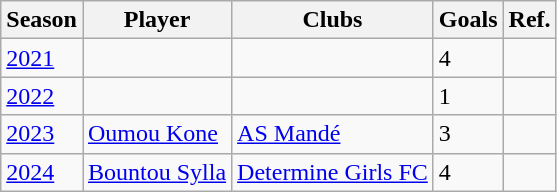<table class="wikitable">
<tr>
<th>Season</th>
<th>Player</th>
<th>Clubs</th>
<th>Goals</th>
<th>Ref.</th>
</tr>
<tr>
<td><a href='#'>2021</a></td>
<td></td>
<td></td>
<td>4</td>
<td></td>
</tr>
<tr>
<td><a href='#'>2022</a></td>
<td></td>
<td></td>
<td>1</td>
<td></td>
</tr>
<tr>
<td><a href='#'>2023</a></td>
<td> <a href='#'>Oumou Kone</a></td>
<td> <a href='#'>AS Mandé</a></td>
<td>3</td>
<td></td>
</tr>
<tr>
<td><a href='#'>2024</a></td>
<td> <a href='#'>Bountou Sylla</a></td>
<td> <a href='#'>Determine Girls FC</a></td>
<td>4</td>
<td></td>
</tr>
</table>
